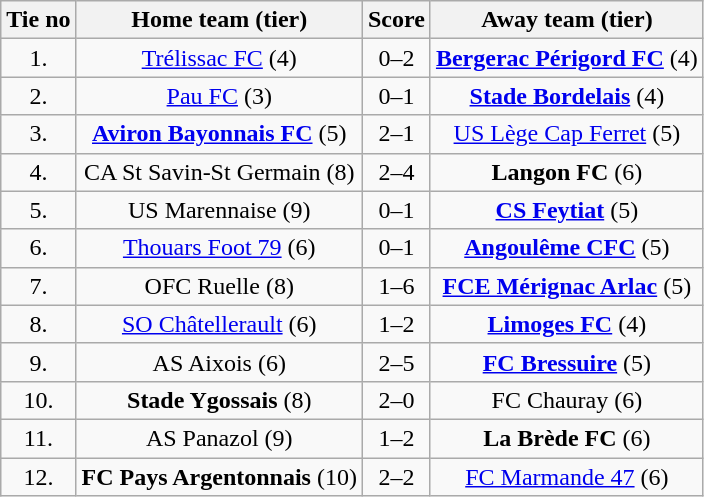<table class="wikitable" style="text-align: center">
<tr>
<th>Tie no</th>
<th>Home team (tier)</th>
<th>Score</th>
<th>Away team (tier)</th>
</tr>
<tr>
<td>1.</td>
<td><a href='#'>Trélissac FC</a> (4)</td>
<td>0–2</td>
<td><strong><a href='#'>Bergerac Périgord FC</a></strong> (4)</td>
</tr>
<tr>
<td>2.</td>
<td><a href='#'>Pau FC</a> (3)</td>
<td>0–1</td>
<td><strong><a href='#'>Stade Bordelais</a></strong> (4)</td>
</tr>
<tr>
<td>3.</td>
<td><strong><a href='#'>Aviron Bayonnais FC</a></strong> (5)</td>
<td>2–1</td>
<td><a href='#'>US Lège Cap Ferret</a> (5)</td>
</tr>
<tr>
<td>4.</td>
<td>CA St Savin-St Germain (8)</td>
<td>2–4</td>
<td><strong>Langon FC</strong> (6)</td>
</tr>
<tr>
<td>5.</td>
<td>US Marennaise (9)</td>
<td>0–1</td>
<td><strong><a href='#'>CS Feytiat</a></strong> (5)</td>
</tr>
<tr>
<td>6.</td>
<td><a href='#'>Thouars Foot 79</a> (6)</td>
<td>0–1</td>
<td><strong><a href='#'>Angoulême CFC</a></strong> (5)</td>
</tr>
<tr>
<td>7.</td>
<td>OFC Ruelle (8)</td>
<td>1–6</td>
<td><strong><a href='#'>FCE Mérignac Arlac</a></strong> (5)</td>
</tr>
<tr>
<td>8.</td>
<td><a href='#'>SO Châtellerault</a> (6)</td>
<td>1–2</td>
<td><strong><a href='#'>Limoges FC</a></strong> (4)</td>
</tr>
<tr>
<td>9.</td>
<td>AS Aixois (6)</td>
<td>2–5</td>
<td><strong><a href='#'>FC Bressuire</a></strong> (5)</td>
</tr>
<tr>
<td>10.</td>
<td><strong>Stade Ygossais</strong> (8)</td>
<td>2–0</td>
<td>FC Chauray (6)</td>
</tr>
<tr>
<td>11.</td>
<td>AS Panazol (9)</td>
<td>1–2</td>
<td><strong>La Brède FC</strong> (6)</td>
</tr>
<tr>
<td>12.</td>
<td><strong>FC Pays Argentonnais</strong> (10)</td>
<td>2–2 </td>
<td><a href='#'>FC Marmande 47</a> (6)</td>
</tr>
</table>
